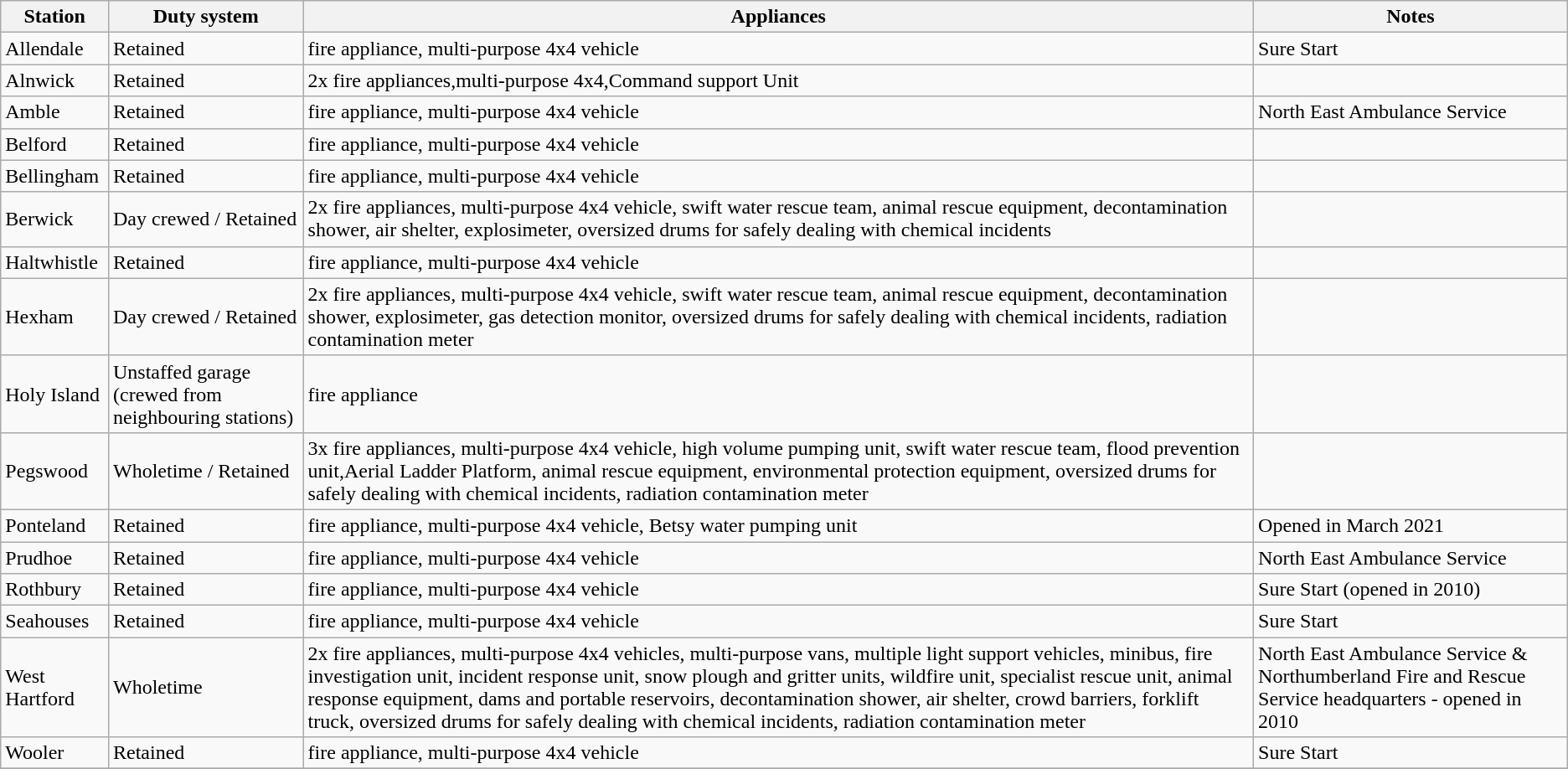<table class="wikitable sortable">
<tr valign=bottom>
<th>Station</th>
<th>Duty system</th>
<th>Appliances</th>
<th>Notes</th>
</tr>
<tr>
<td>Allendale</td>
<td>Retained</td>
<td>fire appliance, multi-purpose 4x4 vehicle</td>
<td>Sure Start</td>
</tr>
<tr>
<td>Alnwick</td>
<td>Retained</td>
<td>2x fire appliances,multi-purpose 4x4,Command support Unit</td>
<td></td>
</tr>
<tr>
<td>Amble</td>
<td>Retained</td>
<td>fire appliance, multi-purpose 4x4 vehicle</td>
<td>North East Ambulance Service</td>
</tr>
<tr>
<td>Belford</td>
<td>Retained</td>
<td>fire appliance, multi-purpose 4x4 vehicle</td>
<td></td>
</tr>
<tr>
<td>Bellingham</td>
<td>Retained</td>
<td>fire appliance, multi-purpose 4x4 vehicle</td>
<td></td>
</tr>
<tr>
<td>Berwick</td>
<td>Day crewed / Retained</td>
<td>2x fire appliances,  multi-purpose 4x4 vehicle, swift water rescue team,  animal rescue equipment, decontamination shower, air shelter, explosimeter, oversized drums for safely dealing with chemical incidents</td>
<td></td>
</tr>
<tr>
<td>Haltwhistle</td>
<td>Retained</td>
<td>fire appliance, multi-purpose 4x4 vehicle</td>
<td></td>
</tr>
<tr>
<td>Hexham</td>
<td>Day crewed / Retained</td>
<td>2x fire appliances,  multi-purpose 4x4 vehicle, swift water rescue team,  animal rescue equipment, decontamination shower, explosimeter, gas detection monitor, oversized drums for safely dealing with chemical incidents, radiation contamination meter</td>
<td></td>
</tr>
<tr>
<td>Holy Island</td>
<td>Unstaffed garage (crewed from neighbouring stations)</td>
<td>fire appliance</td>
<td></td>
</tr>
<tr>
<td>Pegswood</td>
<td>Wholetime / Retained</td>
<td>3x fire appliances,  multi-purpose 4x4 vehicle, high volume pumping unit, swift water rescue team, flood prevention unit,Aerial Ladder Platform, animal rescue equipment, environmental protection equipment, oversized drums for safely dealing with chemical incidents, radiation contamination meter</td>
<td></td>
</tr>
<tr>
<td>Ponteland</td>
<td>Retained</td>
<td>fire appliance, multi-purpose 4x4 vehicle, Betsy water pumping unit</td>
<td>Opened in March 2021</td>
</tr>
<tr>
<td>Prudhoe</td>
<td>Retained</td>
<td>fire appliance, multi-purpose 4x4 vehicle</td>
<td>North East Ambulance Service</td>
</tr>
<tr>
<td>Rothbury</td>
<td>Retained</td>
<td>fire appliance, multi-purpose 4x4 vehicle</td>
<td>Sure Start (opened in 2010)</td>
</tr>
<tr>
<td>Seahouses</td>
<td>Retained</td>
<td>fire appliance, multi-purpose 4x4 vehicle</td>
<td>Sure Start</td>
</tr>
<tr>
<td>West Hartford</td>
<td>Wholetime</td>
<td>2x fire appliances, multi-purpose 4x4 vehicles, multi-purpose vans, multiple light support vehicles, minibus, fire investigation unit, incident response unit, snow plough and gritter units, wildfire unit, specialist rescue unit, animal response equipment, dams and portable reservoirs, decontamination shower,  air shelter, crowd barriers, forklift truck, oversized drums for safely dealing with chemical incidents, radiation contamination meter</td>
<td>North East Ambulance Service & Northumberland Fire and Rescue Service headquarters - opened in 2010</td>
</tr>
<tr>
<td>Wooler</td>
<td>Retained</td>
<td>fire appliance, multi-purpose 4x4 vehicle</td>
<td>Sure Start</td>
</tr>
<tr>
</tr>
</table>
